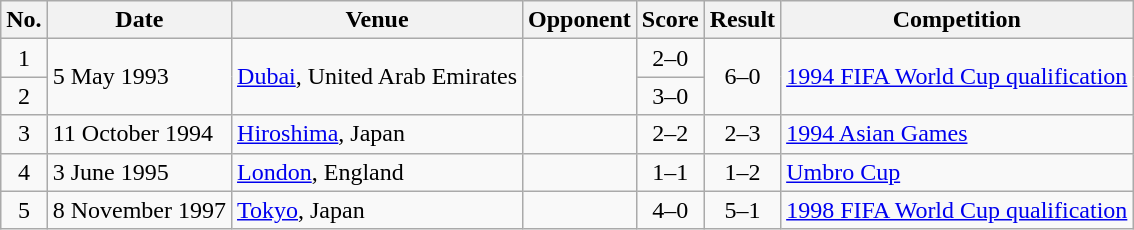<table class="wikitable sortable">
<tr>
<th scope="col">No.</th>
<th scope="col">Date</th>
<th scope="col">Venue</th>
<th scope="col">Opponent</th>
<th scope="col">Score</th>
<th scope="col">Result</th>
<th scope="col">Competition</th>
</tr>
<tr>
<td align="center">1</td>
<td rowspan="2">5 May 1993</td>
<td rowspan="2"><a href='#'>Dubai</a>, United Arab Emirates</td>
<td rowspan="2"></td>
<td align="center">2–0</td>
<td rowspan="2" style="text-align:center">6–0</td>
<td rowspan="2"><a href='#'>1994 FIFA World Cup qualification</a></td>
</tr>
<tr>
<td align="center">2</td>
<td align="center">3–0</td>
</tr>
<tr>
<td align="center">3</td>
<td>11 October 1994</td>
<td><a href='#'>Hiroshima</a>, Japan</td>
<td></td>
<td align="center">2–2</td>
<td align="center">2–3</td>
<td><a href='#'>1994 Asian Games</a></td>
</tr>
<tr>
<td align="center">4</td>
<td>3 June 1995</td>
<td><a href='#'>London</a>, England</td>
<td></td>
<td align="center">1–1</td>
<td align="center">1–2</td>
<td><a href='#'>Umbro Cup</a></td>
</tr>
<tr>
<td align="center">5</td>
<td>8 November 1997</td>
<td><a href='#'>Tokyo</a>, Japan</td>
<td></td>
<td align="center">4–0</td>
<td align="center">5–1</td>
<td><a href='#'>1998 FIFA World Cup qualification</a></td>
</tr>
</table>
